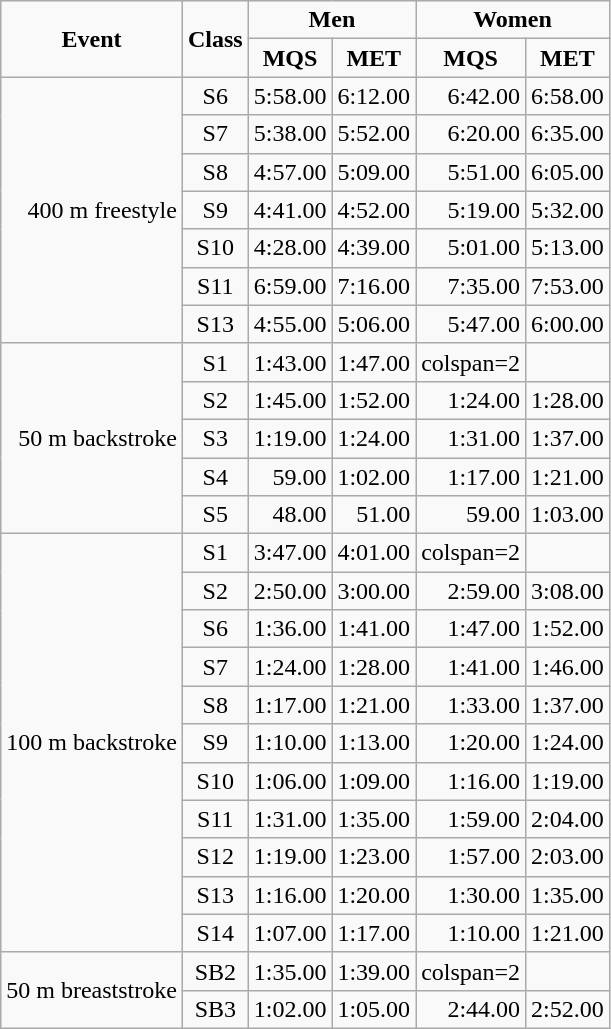<table class="wikitable" style="text-align:right">
<tr>
<td align="center" rowspan="2"><strong>Event</strong></td>
<td align="center" rowspan="2"><strong>Class</strong></td>
<td align="center" colspan="2"><strong>Men</strong></td>
<td align="center" colspan="2"><strong>Women</strong></td>
</tr>
<tr>
<td align="center"><strong>MQS</strong></td>
<td align="center"><strong>MET</strong></td>
<td align="center"><strong>MQS</strong></td>
<td align="center"><strong>MET</strong></td>
</tr>
<tr>
<td rowspan="7">400 m freestyle</td>
<td align="center">S6</td>
<td>5:58.00</td>
<td>6:12.00</td>
<td>6:42.00</td>
<td>6:58.00</td>
</tr>
<tr>
<td align="center">S7</td>
<td>5:38.00</td>
<td>5:52.00</td>
<td>6:20.00</td>
<td>6:35.00</td>
</tr>
<tr>
<td align="center">S8</td>
<td>4:57.00</td>
<td>5:09.00</td>
<td>5:51.00</td>
<td>6:05.00</td>
</tr>
<tr>
<td align="center">S9</td>
<td>4:41.00</td>
<td>4:52.00</td>
<td>5:19.00</td>
<td>5:32.00</td>
</tr>
<tr>
<td align="center">S10</td>
<td>4:28.00</td>
<td>4:39.00</td>
<td>5:01.00</td>
<td>5:13.00</td>
</tr>
<tr>
<td align="center">S11</td>
<td>6:59.00</td>
<td>7:16.00</td>
<td>7:35.00</td>
<td>7:53.00</td>
</tr>
<tr>
<td align="center">S13</td>
<td>4:55.00</td>
<td>5:06.00</td>
<td>5:47.00</td>
<td>6:00.00</td>
</tr>
<tr>
<td rowspan="5">50 m backstroke</td>
<td align="center">S1</td>
<td>1:43.00</td>
<td>1:47.00</td>
<td>colspan=2 </td>
</tr>
<tr>
<td align="center">S2</td>
<td>1:45.00</td>
<td>1:52.00</td>
<td>1:24.00</td>
<td>1:28.00</td>
</tr>
<tr>
<td align="center">S3</td>
<td>1:19.00</td>
<td>1:24.00</td>
<td>1:31.00</td>
<td>1:37.00</td>
</tr>
<tr>
<td align="center">S4</td>
<td>59.00</td>
<td>1:02.00</td>
<td>1:17.00</td>
<td>1:21.00</td>
</tr>
<tr>
<td align="center">S5</td>
<td>48.00</td>
<td>51.00</td>
<td>59.00</td>
<td>1:03.00</td>
</tr>
<tr>
<td rowspan="11">100 m backstroke</td>
<td align="center">S1</td>
<td>3:47.00</td>
<td>4:01.00</td>
<td>colspan=2 </td>
</tr>
<tr>
<td align="center">S2</td>
<td>2:50.00</td>
<td>3:00.00</td>
<td>2:59.00</td>
<td>3:08.00</td>
</tr>
<tr>
<td align="center">S6</td>
<td>1:36.00</td>
<td>1:41.00</td>
<td>1:47.00</td>
<td>1:52.00</td>
</tr>
<tr>
<td align="center">S7</td>
<td>1:24.00</td>
<td>1:28.00</td>
<td>1:41.00</td>
<td>1:46.00</td>
</tr>
<tr>
<td align="center">S8</td>
<td>1:17.00</td>
<td>1:21.00</td>
<td>1:33.00</td>
<td>1:37.00</td>
</tr>
<tr>
<td align="center">S9</td>
<td>1:10.00</td>
<td>1:13.00</td>
<td>1:20.00</td>
<td>1:24.00</td>
</tr>
<tr>
<td align="center">S10</td>
<td>1:06.00</td>
<td>1:09.00</td>
<td>1:16.00</td>
<td>1:19.00</td>
</tr>
<tr>
<td align="center">S11</td>
<td>1:31.00</td>
<td>1:35.00</td>
<td>1:59.00</td>
<td>2:04.00</td>
</tr>
<tr>
<td align="center">S12</td>
<td>1:19.00</td>
<td>1:23.00</td>
<td>1:57.00</td>
<td>2:03.00</td>
</tr>
<tr>
<td align="center">S13</td>
<td>1:16.00</td>
<td>1:20.00</td>
<td>1:30.00</td>
<td>1:35.00</td>
</tr>
<tr>
<td align="center">S14</td>
<td>1:07.00</td>
<td>1:17.00</td>
<td>1:10.00</td>
<td>1:21.00</td>
</tr>
<tr>
<td rowspan="2">50 m breaststroke</td>
<td align="center">SB2</td>
<td>1:35.00</td>
<td>1:39.00</td>
<td>colspan=2 </td>
</tr>
<tr>
<td align="center">SB3</td>
<td>1:02.00</td>
<td>1:05.00</td>
<td>2:44.00</td>
<td>2:52.00</td>
</tr>
</table>
